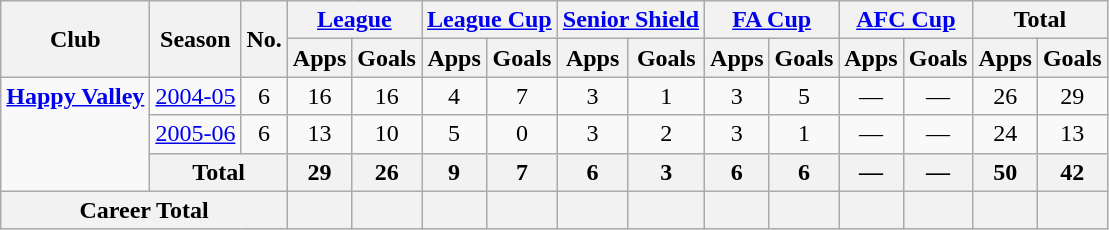<table class="wikitable" style="text-align: center;">
<tr>
<th rowspan="2">Club</th>
<th rowspan="2">Season</th>
<th rowspan="2">No.</th>
<th colspan="2"><a href='#'>League</a></th>
<th colspan="2"><a href='#'>League Cup</a></th>
<th colspan="2"><a href='#'>Senior Shield</a></th>
<th colspan="2"><a href='#'>FA Cup</a></th>
<th colspan="2"><a href='#'>AFC Cup</a></th>
<th colspan="2">Total</th>
</tr>
<tr>
<th>Apps</th>
<th>Goals</th>
<th>Apps</th>
<th>Goals</th>
<th>Apps</th>
<th>Goals</th>
<th>Apps</th>
<th>Goals</th>
<th>Apps</th>
<th>Goals</th>
<th>Apps</th>
<th>Goals</th>
</tr>
<tr>
<td rowspan="3" valign="top"><strong><a href='#'>Happy Valley</a></strong></td>
<td><a href='#'>2004-05</a></td>
<td>6</td>
<td>16</td>
<td>16</td>
<td>4</td>
<td>7</td>
<td>3</td>
<td>1</td>
<td>3</td>
<td>5</td>
<td>—</td>
<td>—</td>
<td>26</td>
<td>29</td>
</tr>
<tr>
<td><a href='#'>2005-06</a></td>
<td>6</td>
<td>13</td>
<td>10</td>
<td>5</td>
<td>0</td>
<td>3</td>
<td>2</td>
<td>3</td>
<td>1</td>
<td>—</td>
<td>—</td>
<td>24</td>
<td>13</td>
</tr>
<tr>
<th colspan="2">Total</th>
<th>29</th>
<th>26</th>
<th>9</th>
<th>7</th>
<th>6</th>
<th>3</th>
<th>6</th>
<th>6</th>
<th>—</th>
<th>—</th>
<th>50</th>
<th>42</th>
</tr>
<tr>
<th colspan="3">Career Total</th>
<th></th>
<th></th>
<th></th>
<th></th>
<th></th>
<th></th>
<th></th>
<th></th>
<th></th>
<th></th>
<th></th>
<th></th>
</tr>
</table>
